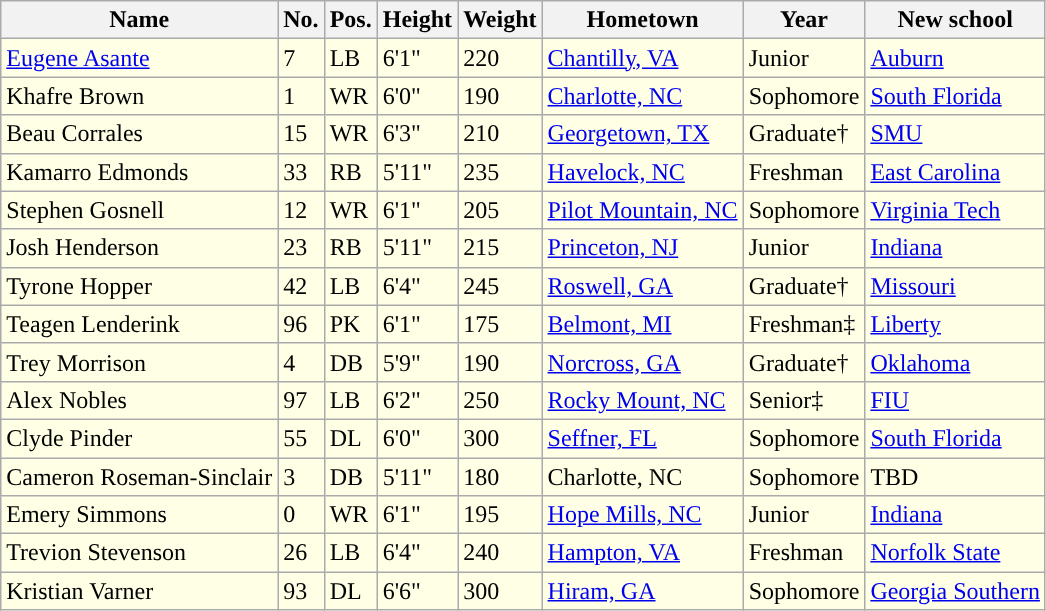<table class="wikitable sortable">
<tr>
<th>Name</th>
<th>No.</th>
<th>Pos.</th>
<th>Height</th>
<th>Weight</th>
<th>Hometown</th>
<th>Year</th>
<th class="unsortable">New school</th>
</tr>
<tr style="background:#FFFFE6;">
<td><a href='#'>Eugene Asante</a></td>
<td>7</td>
<td>LB</td>
<td>6'1"</td>
<td>220</td>
<td><a href='#'>Chantilly, VA</a></td>
<td>Junior</td>
<td><a href='#'>Auburn</a></td>
</tr>
<tr style="background:#FFFFE6;">
<td>Khafre Brown</td>
<td>1</td>
<td>WR</td>
<td>6'0"</td>
<td>190</td>
<td><a href='#'>Charlotte, NC</a></td>
<td>Sophomore</td>
<td><a href='#'>South Florida</a></td>
</tr>
<tr style="background:#FFFFE6;">
<td>Beau Corrales</td>
<td>15</td>
<td>WR</td>
<td>6'3"</td>
<td>210</td>
<td><a href='#'>Georgetown, TX</a></td>
<td>Graduate†</td>
<td><a href='#'>SMU</a></td>
</tr>
<tr style="background:#FFFFE6;">
<td>Kamarro Edmonds</td>
<td>33</td>
<td>RB</td>
<td>5'11"</td>
<td>235</td>
<td><a href='#'>Havelock, NC</a></td>
<td> Freshman</td>
<td><a href='#'>East Carolina</a></td>
</tr>
<tr style="background:#FFFFE6;">
<td>Stephen Gosnell</td>
<td>12</td>
<td>WR</td>
<td>6'1"</td>
<td>205</td>
<td><a href='#'>Pilot Mountain, NC</a></td>
<td>Sophomore</td>
<td><a href='#'>Virginia Tech</a></td>
</tr>
<tr style="background:#FFFFE6;">
<td>Josh Henderson</td>
<td>23</td>
<td>RB</td>
<td>5'11"</td>
<td>215</td>
<td><a href='#'>Princeton, NJ</a></td>
<td>Junior</td>
<td><a href='#'>Indiana</a></td>
</tr>
<tr style="background:#FFFFE6;">
<td>Tyrone Hopper</td>
<td>42</td>
<td>LB</td>
<td>6'4"</td>
<td>245</td>
<td><a href='#'>Roswell, GA</a></td>
<td>Graduate†</td>
<td><a href='#'>Missouri</a></td>
</tr>
<tr style="background:#FFFFE6;">
<td>Teagen Lenderink</td>
<td>96</td>
<td>PK</td>
<td>6'1"</td>
<td>175</td>
<td><a href='#'>Belmont, MI</a></td>
<td>Freshman‡</td>
<td><a href='#'>Liberty</a></td>
</tr>
<tr style="background:#FFFFE6;">
<td>Trey Morrison</td>
<td>4</td>
<td>DB</td>
<td>5'9"</td>
<td>190</td>
<td><a href='#'>Norcross, GA</a></td>
<td>Graduate†</td>
<td><a href='#'>Oklahoma</a></td>
</tr>
<tr style="background:#FFFFE6;">
<td>Alex Nobles</td>
<td>97</td>
<td>LB</td>
<td>6'2"</td>
<td>250</td>
<td><a href='#'>Rocky Mount, NC</a></td>
<td>Senior‡</td>
<td><a href='#'>FIU</a></td>
</tr>
<tr style="background:#FFFFE6;">
<td>Clyde Pinder</td>
<td>55</td>
<td>DL</td>
<td>6'0"</td>
<td>300</td>
<td><a href='#'>Seffner, FL</a></td>
<td>Sophomore</td>
<td><a href='#'>South Florida</a></td>
</tr>
<tr style="background:#FFFFE6;">
<td>Cameron Roseman-Sinclair</td>
<td>3</td>
<td>DB</td>
<td>5'11"</td>
<td>180</td>
<td>Charlotte, NC</td>
<td> Sophomore</td>
<td>TBD</td>
</tr>
<tr style="background:#FFFFE6;">
<td>Emery Simmons</td>
<td>0</td>
<td>WR</td>
<td>6'1"</td>
<td>195</td>
<td><a href='#'>Hope Mills, NC</a></td>
<td>Junior</td>
<td><a href='#'>Indiana</a></td>
</tr>
<tr style="background:#FFFFE6;">
<td>Trevion Stevenson</td>
<td>26</td>
<td>LB</td>
<td>6'4"</td>
<td>240</td>
<td><a href='#'>Hampton, VA</a></td>
<td> Freshman</td>
<td><a href='#'>Norfolk State</a></td>
</tr>
<tr style="background:#FFFFE6;">
<td>Kristian Varner</td>
<td>93</td>
<td>DL</td>
<td>6'6"</td>
<td>300</td>
<td><a href='#'>Hiram, GA</a></td>
<td>Sophomore</td>
<td><a href='#'>Georgia Southern</a></td>
</tr>
</table>
